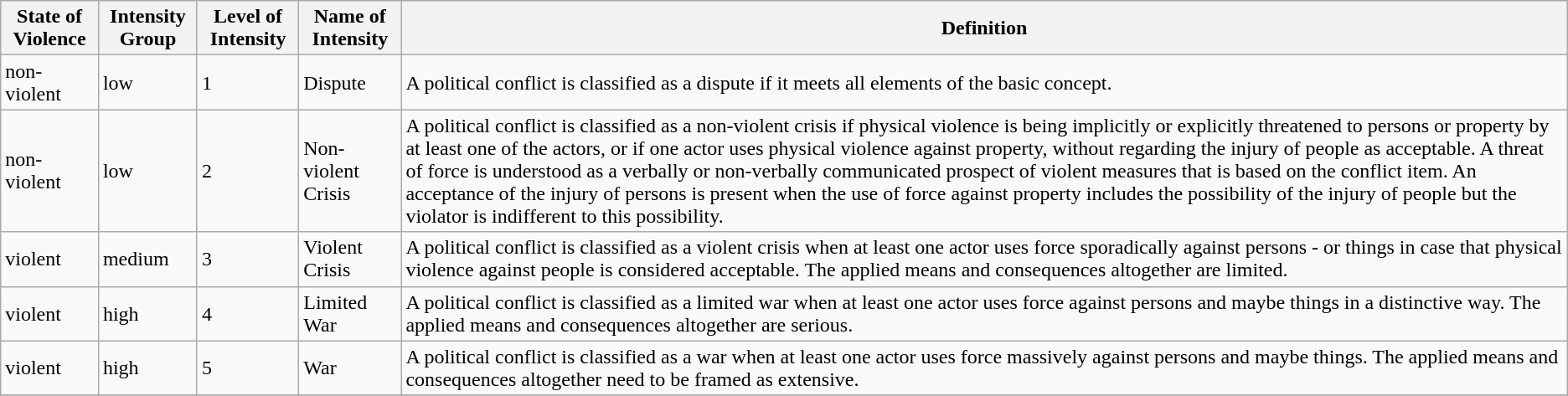<table class="wikitable">
<tr>
<th>State of Violence</th>
<th>Intensity Group</th>
<th>Level of Intensity</th>
<th>Name of Intensity</th>
<th>Definition</th>
</tr>
<tr>
<td>non-violent</td>
<td>low</td>
<td>1</td>
<td>Dispute</td>
<td>A political conflict is classified as a dispute if it meets all elements of the basic concept.</td>
</tr>
<tr>
<td>non-violent</td>
<td>low</td>
<td>2</td>
<td>Non-violent Crisis</td>
<td>A political conflict is classified as a non-violent crisis if physical violence is being implicitly or explicitly threatened to persons or property by at least one of the actors, or if one actor uses physical violence against property, without regarding the injury of people as acceptable. A threat of force is understood as a verbally or non-verbally communicated prospect of violent measures that is based on the conflict item. An acceptance of the injury of persons is present when the use of force against property includes the possibility of the injury of people but the violator is indifferent to this possibility.</td>
</tr>
<tr>
<td>violent</td>
<td>medium</td>
<td>3</td>
<td>Violent Crisis</td>
<td>A political conflict is classified as a violent crisis when at least one actor uses force sporadically against persons - or things in case that physical violence against people is considered acceptable. The applied means and consequences altogether are limited.</td>
</tr>
<tr>
<td>violent</td>
<td>high</td>
<td>4</td>
<td>Limited War</td>
<td>A political conflict is classified as a limited war when at least one actor uses force against persons and maybe things in a distinctive way. The applied means and consequences altogether are serious.</td>
</tr>
<tr>
<td>violent</td>
<td>high</td>
<td>5</td>
<td>War</td>
<td>A political conflict is classified as a war when at least one actor uses force massively against persons and maybe things. The applied means and consequences altogether need to be framed as extensive.</td>
</tr>
<tr>
</tr>
</table>
